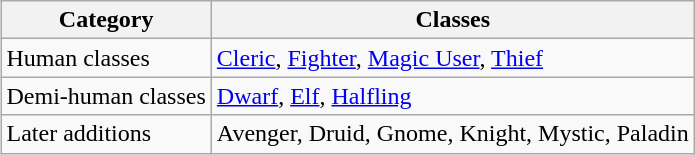<table class="wikitable" style="float: right">
<tr>
<th>Category</th>
<th>Classes</th>
</tr>
<tr>
<td>Human classes</td>
<td><a href='#'>Cleric</a>, <a href='#'>Fighter</a>, <a href='#'>Magic User</a>, <a href='#'>Thief</a></td>
</tr>
<tr>
<td>Demi-human classes</td>
<td><a href='#'>Dwarf</a>, <a href='#'>Elf</a>, <a href='#'>Halfling</a></td>
</tr>
<tr>
<td>Later additions</td>
<td>Avenger, Druid, Gnome, Knight, Mystic, Paladin</td>
</tr>
</table>
